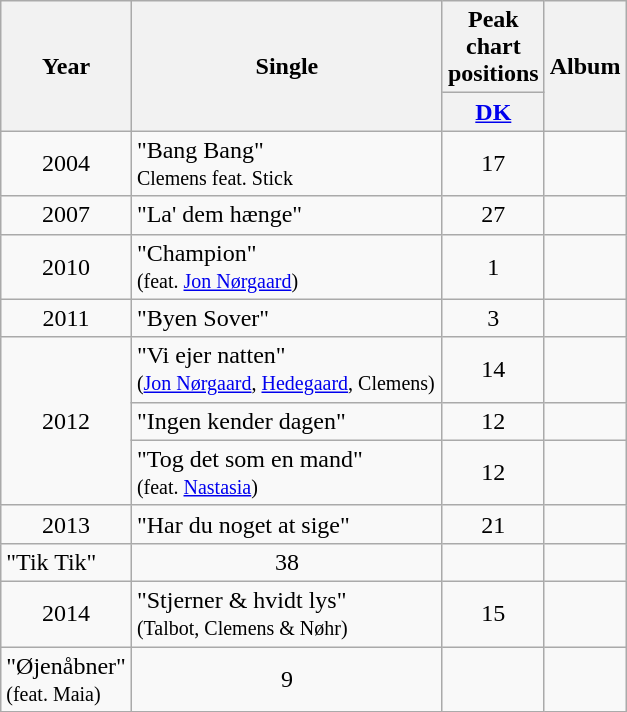<table class="wikitable">
<tr>
<th rowspan="2" align="center">Year</th>
<th rowspan="2" width="200" align="center">Single</th>
<th colspan="1" align="center">Peak chart positions</th>
<th rowspan="2" align="center">Album</th>
</tr>
<tr>
<th style="width:3em;font-size:100%"><a href='#'>DK</a><br></th>
</tr>
<tr>
<td rowspan="1" align="center">2004</td>
<td>"Bang Bang"  <br><small>Clemens feat. Stick</small></td>
<td align="center">17</td>
<td></td>
</tr>
<tr>
<td rowspan="1" align="center">2007</td>
<td>"La' dem hænge"</td>
<td align="center">27</td>
<td></td>
</tr>
<tr>
<td rowspan="1" align="center">2010</td>
<td>"Champion" <br><small>(feat. <a href='#'>Jon Nørgaard</a>)</small></td>
<td align="center">1</td>
<td></td>
</tr>
<tr>
<td rowspan="1" align="center">2011</td>
<td>"Byen Sover"</td>
<td align="center">3</td>
<td></td>
</tr>
<tr>
<td rowspan="3" align="center">2012</td>
<td>"Vi ejer natten" <br><small>(<a href='#'>Jon Nørgaard</a>, <a href='#'>Hedegaard</a>, Clemens)</small></td>
<td align="center">14</td>
<td></td>
</tr>
<tr>
<td>"Ingen kender dagen"</td>
<td align="center">12</td>
<td></td>
</tr>
<tr>
<td>"Tog det som en mand" <br><small>(feat. <a href='#'>Nastasia</a>)</small></td>
<td align="center">12</td>
<td></td>
</tr>
<tr>
<td rowspan="1" align="center" rowspan=2>2013</td>
<td>"Har du noget at sige"</td>
<td align="center">21</td>
<td></td>
</tr>
<tr>
<td>"Tik Tik"</td>
<td align="center">38</td>
<td></td>
</tr>
<tr>
<td rowspan="1" align="center" rowspan=2>2014</td>
<td>"Stjerner & hvidt lys" <br><small>(Talbot, Clemens & Nøhr)</small></td>
<td align="center">15</td>
<td></td>
</tr>
<tr>
<td>"Øjenåbner" <br><small>(feat. Maia)</small></td>
<td align="center">9</td>
<td></td>
</tr>
<tr>
</tr>
</table>
